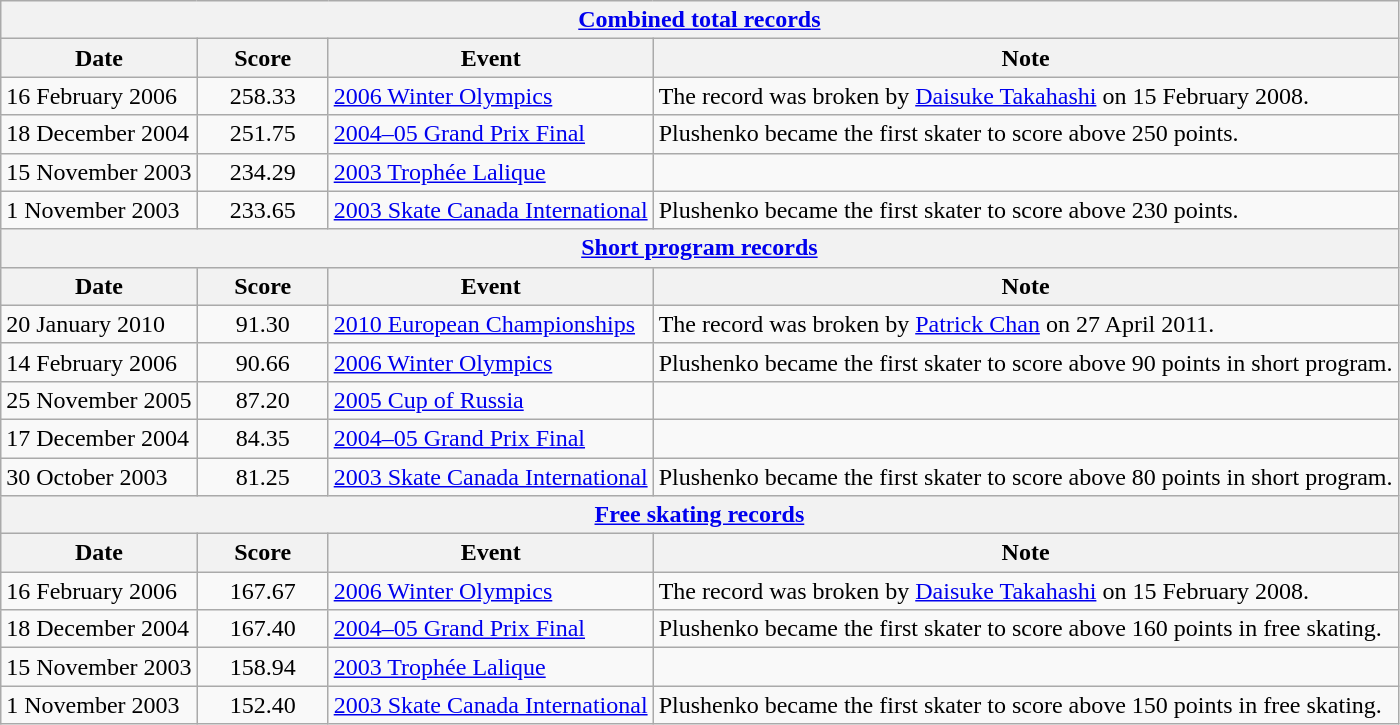<table class="wikitable sortable">
<tr>
<th colspan=4 align=center><a href='#'>Combined total records</a></th>
</tr>
<tr>
<th>Date</th>
<th style="width:80px;">Score</th>
<th>Event</th>
<th>Note</th>
</tr>
<tr>
<td>16 February 2006</td>
<td style="text-align:center;">258.33</td>
<td><a href='#'>2006 Winter Olympics</a></td>
<td>The record was broken by <a href='#'>Daisuke Takahashi</a> on 15 February 2008.</td>
</tr>
<tr>
<td>18 December 2004</td>
<td style="text-align:center;">251.75</td>
<td><a href='#'>2004–05 Grand Prix Final</a></td>
<td>Plushenko became the first skater to score above 250 points.</td>
</tr>
<tr>
<td>15 November 2003</td>
<td style="text-align:center;">234.29</td>
<td><a href='#'>2003 Trophée Lalique</a></td>
<td></td>
</tr>
<tr>
<td>1 November 2003</td>
<td style="text-align:center;">233.65</td>
<td><a href='#'>2003 Skate Canada International</a></td>
<td>Plushenko became the first skater to score above 230 points.</td>
</tr>
<tr>
<th colspan=4 align=center><a href='#'>Short program records</a></th>
</tr>
<tr>
<th>Date</th>
<th style="width:80px;">Score</th>
<th>Event</th>
<th>Note</th>
</tr>
<tr>
<td>20 January 2010</td>
<td style="text-align:center;">91.30</td>
<td><a href='#'>2010 European Championships</a></td>
<td>The record was broken by <a href='#'>Patrick Chan</a> on 27 April 2011.</td>
</tr>
<tr>
<td>14 February 2006</td>
<td style="text-align:center;">90.66</td>
<td><a href='#'>2006 Winter Olympics</a></td>
<td>Plushenko became the first skater to score above 90 points in short program.</td>
</tr>
<tr>
<td>25 November 2005</td>
<td style="text-align:center;">87.20</td>
<td><a href='#'>2005 Cup of Russia</a></td>
<td></td>
</tr>
<tr>
<td>17 December 2004</td>
<td style="text-align:center;">84.35</td>
<td><a href='#'>2004–05 Grand Prix Final</a></td>
<td></td>
</tr>
<tr>
<td>30 October 2003</td>
<td style="text-align:center;">81.25</td>
<td><a href='#'>2003 Skate Canada International</a></td>
<td>Plushenko became the first skater to score above 80 points in short program.</td>
</tr>
<tr>
<th colspan=4 align=center><a href='#'>Free skating records</a></th>
</tr>
<tr>
<th>Date</th>
<th style="width:80px;">Score</th>
<th>Event</th>
<th>Note</th>
</tr>
<tr>
<td>16 February 2006</td>
<td style="text-align:center;">167.67</td>
<td><a href='#'>2006 Winter Olympics</a></td>
<td>The record was broken by <a href='#'>Daisuke Takahashi</a> on 15 February 2008.</td>
</tr>
<tr>
<td>18 December 2004</td>
<td style="text-align:center;">167.40</td>
<td><a href='#'>2004–05 Grand Prix Final</a></td>
<td>Plushenko became the first skater to score above 160 points in free skating.</td>
</tr>
<tr>
<td>15 November 2003</td>
<td style="text-align:center;">158.94</td>
<td><a href='#'>2003 Trophée Lalique</a></td>
<td></td>
</tr>
<tr>
<td>1 November 2003</td>
<td style="text-align:center;">152.40</td>
<td><a href='#'>2003 Skate Canada International</a></td>
<td>Plushenko became the first skater to score above 150 points in free skating.</td>
</tr>
</table>
